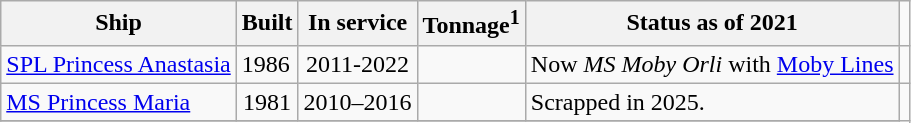<table class="wikitable">
<tr>
<th>Ship</th>
<th>Built</th>
<th>In service</th>
<th>Tonnage<sup>1</sup></th>
<th>Status as of 2021</th>
</tr>
<tr>
<td><a href='#'>SPL Princess Anastasia</a></td>
<td>1986</td>
<td align="Center">2011-2022</td>
<td align="Center"></td>
<td>Now <em>MS Moby Orli</em> with <a href='#'>Moby Lines</a></td>
<td></td>
</tr>
<tr>
<td><a href='#'>MS Princess Maria</a></td>
<td align="Center">1981</td>
<td align="Center">2010–2016</td>
<td align="Center"></td>
<td>Scrapped in 2025.</td>
</tr>
<tr>
</tr>
</table>
